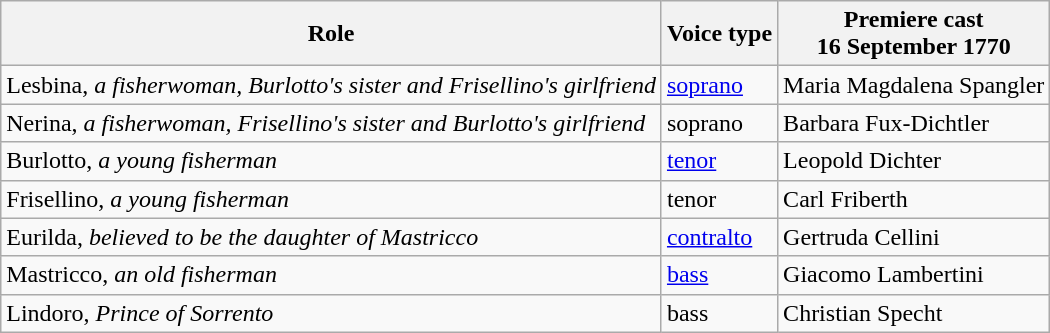<table class="wikitable">
<tr>
<th>Role</th>
<th>Voice type</th>
<th>Premiere cast<br>16 September 1770</th>
</tr>
<tr>
<td>Lesbina, <em>a fisherwoman, Burlotto's sister and Frisellino's girlfriend</em></td>
<td><a href='#'>soprano</a></td>
<td>Maria Magdalena Spangler</td>
</tr>
<tr>
<td>Nerina, <em>a fisherwoman, Frisellino's sister and Burlotto's girlfriend</em></td>
<td>soprano</td>
<td>Barbara Fux-Dichtler</td>
</tr>
<tr>
<td>Burlotto, <em>a young fisherman</em></td>
<td><a href='#'>tenor</a></td>
<td>Leopold Dichter</td>
</tr>
<tr>
<td>Frisellino, <em>a young fisherman</em></td>
<td>tenor</td>
<td>Carl Friberth</td>
</tr>
<tr>
<td>Eurilda, <em>believed to be the daughter of Mastricco</em></td>
<td><a href='#'>contralto</a></td>
<td>Gertruda Cellini</td>
</tr>
<tr>
<td>Mastricco, <em>an old fisherman</em></td>
<td><a href='#'>bass</a></td>
<td>Giacomo Lambertini</td>
</tr>
<tr>
<td>Lindoro, <em>Prince of Sorrento</em></td>
<td>bass</td>
<td>Christian Specht</td>
</tr>
</table>
